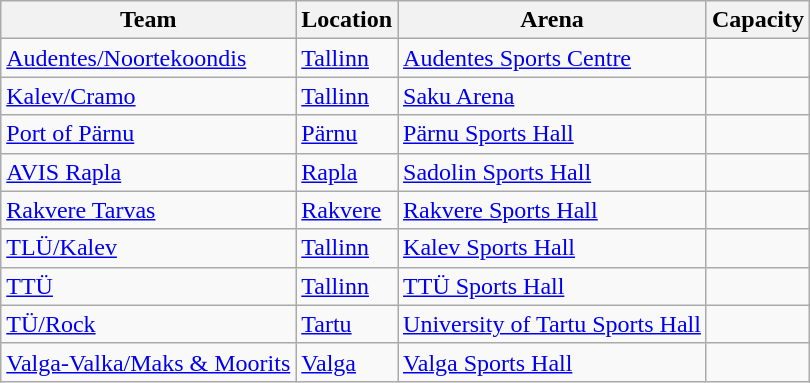<table class="wikitable sortable">
<tr>
<th>Team</th>
<th>Location</th>
<th>Arena</th>
<th>Capacity</th>
</tr>
<tr>
<td><a href='#'>Audentes/Noortekoondis</a></td>
<td><a href='#'>Tallinn</a></td>
<td><a href='#'>Audentes Sports Centre</a></td>
<td align="center"></td>
</tr>
<tr>
<td><a href='#'>Kalev/Cramo</a></td>
<td><a href='#'>Tallinn</a></td>
<td><a href='#'>Saku Arena</a></td>
<td align="center"></td>
</tr>
<tr>
<td><a href='#'>Port of Pärnu</a></td>
<td><a href='#'>Pärnu</a></td>
<td><a href='#'>Pärnu Sports Hall</a></td>
<td align="center"></td>
</tr>
<tr>
<td><a href='#'>AVIS Rapla</a></td>
<td><a href='#'>Rapla</a></td>
<td><a href='#'>Sadolin Sports Hall</a></td>
<td align="center"></td>
</tr>
<tr>
<td><a href='#'>Rakvere Tarvas</a></td>
<td><a href='#'>Rakvere</a></td>
<td><a href='#'>Rakvere Sports Hall</a></td>
<td align="center"></td>
</tr>
<tr>
<td><a href='#'>TLÜ/Kalev</a></td>
<td><a href='#'>Tallinn</a></td>
<td><a href='#'>Kalev Sports Hall</a></td>
<td align="center"></td>
</tr>
<tr>
<td><a href='#'>TTÜ</a></td>
<td><a href='#'>Tallinn</a></td>
<td><a href='#'>TTÜ Sports Hall</a></td>
<td align="center"></td>
</tr>
<tr>
<td><a href='#'>TÜ/Rock</a></td>
<td><a href='#'>Tartu</a></td>
<td><a href='#'>University of Tartu Sports Hall</a></td>
<td align="center"></td>
</tr>
<tr>
<td><a href='#'>Valga-Valka/Maks & Moorits</a></td>
<td><a href='#'>Valga</a></td>
<td><a href='#'>Valga Sports Hall</a></td>
<td align="center"></td>
</tr>
</table>
